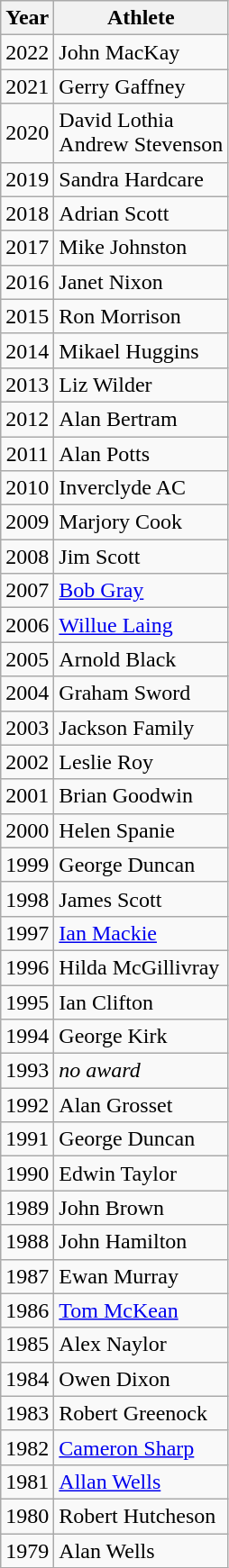<table class="wikitable sortable">
<tr>
<th>Year</th>
<th>Athlete</th>
</tr>
<tr>
<td align="center">2022</td>
<td>John MacKay</td>
</tr>
<tr>
<td align="center">2021</td>
<td>Gerry Gaffney</td>
</tr>
<tr>
<td align="center">2020</td>
<td>David Lothia<br>Andrew Stevenson</td>
</tr>
<tr>
<td align="center">2019</td>
<td>Sandra Hardcare</td>
</tr>
<tr>
<td align="center">2018</td>
<td>Adrian Scott</td>
</tr>
<tr>
<td align="center">2017</td>
<td>Mike Johnston</td>
</tr>
<tr>
<td align="center">2016</td>
<td>Janet Nixon</td>
</tr>
<tr>
<td align="center">2015</td>
<td>Ron Morrison</td>
</tr>
<tr>
<td align="center">2014</td>
<td>Mikael Huggins</td>
</tr>
<tr>
<td align="center">2013</td>
<td>Liz Wilder</td>
</tr>
<tr>
<td align="center">2012</td>
<td>Alan Bertram</td>
</tr>
<tr>
<td align="center">2011</td>
<td>Alan Potts</td>
</tr>
<tr>
<td align="center">2010</td>
<td>Inverclyde AC</td>
</tr>
<tr>
<td align="center">2009</td>
<td>Marjory Cook</td>
</tr>
<tr>
<td align="center">2008</td>
<td>Jim Scott</td>
</tr>
<tr>
<td align="center">2007</td>
<td><a href='#'>Bob Gray</a></td>
</tr>
<tr>
<td align="center">2006</td>
<td><a href='#'>Willue Laing</a></td>
</tr>
<tr>
<td align="center">2005</td>
<td>Arnold Black</td>
</tr>
<tr>
<td align="center">2004</td>
<td>Graham Sword</td>
</tr>
<tr>
<td align="center">2003</td>
<td>Jackson Family</td>
</tr>
<tr>
<td align="center">2002</td>
<td>Leslie Roy</td>
</tr>
<tr>
<td align="center">2001</td>
<td>Brian Goodwin</td>
</tr>
<tr>
<td align="center">2000</td>
<td>Helen Spanie</td>
</tr>
<tr>
<td align="center">1999</td>
<td>George Duncan</td>
</tr>
<tr>
<td align="center">1998</td>
<td>James Scott</td>
</tr>
<tr>
<td align="center">1997</td>
<td><a href='#'>Ian Mackie</a></td>
</tr>
<tr>
<td align="center">1996</td>
<td>Hilda McGillivray</td>
</tr>
<tr>
<td align="center">1995</td>
<td>Ian Clifton</td>
</tr>
<tr>
<td align="center">1994</td>
<td>George Kirk</td>
</tr>
<tr>
<td align="center">1993</td>
<td><em>no award</em></td>
</tr>
<tr>
<td align="center">1992</td>
<td>Alan Grosset</td>
</tr>
<tr>
<td align="center">1991</td>
<td>George Duncan</td>
</tr>
<tr>
<td align="center">1990</td>
<td>Edwin Taylor</td>
</tr>
<tr>
<td align="center">1989</td>
<td>John Brown</td>
</tr>
<tr>
<td align="center">1988</td>
<td>John Hamilton</td>
</tr>
<tr>
<td align="center">1987</td>
<td>Ewan Murray</td>
</tr>
<tr>
<td align="center">1986</td>
<td><a href='#'>Tom McKean</a></td>
</tr>
<tr>
<td align="center">1985</td>
<td>Alex Naylor</td>
</tr>
<tr>
<td align="center">1984</td>
<td>Owen Dixon</td>
</tr>
<tr>
<td align="center">1983</td>
<td>Robert Greenock</td>
</tr>
<tr>
<td align="center">1982</td>
<td><a href='#'>Cameron Sharp</a></td>
</tr>
<tr>
<td align="center">1981</td>
<td><a href='#'>Allan Wells</a></td>
</tr>
<tr>
<td align="center">1980</td>
<td>Robert Hutcheson</td>
</tr>
<tr>
<td align="center">1979</td>
<td>Alan Wells</td>
</tr>
</table>
